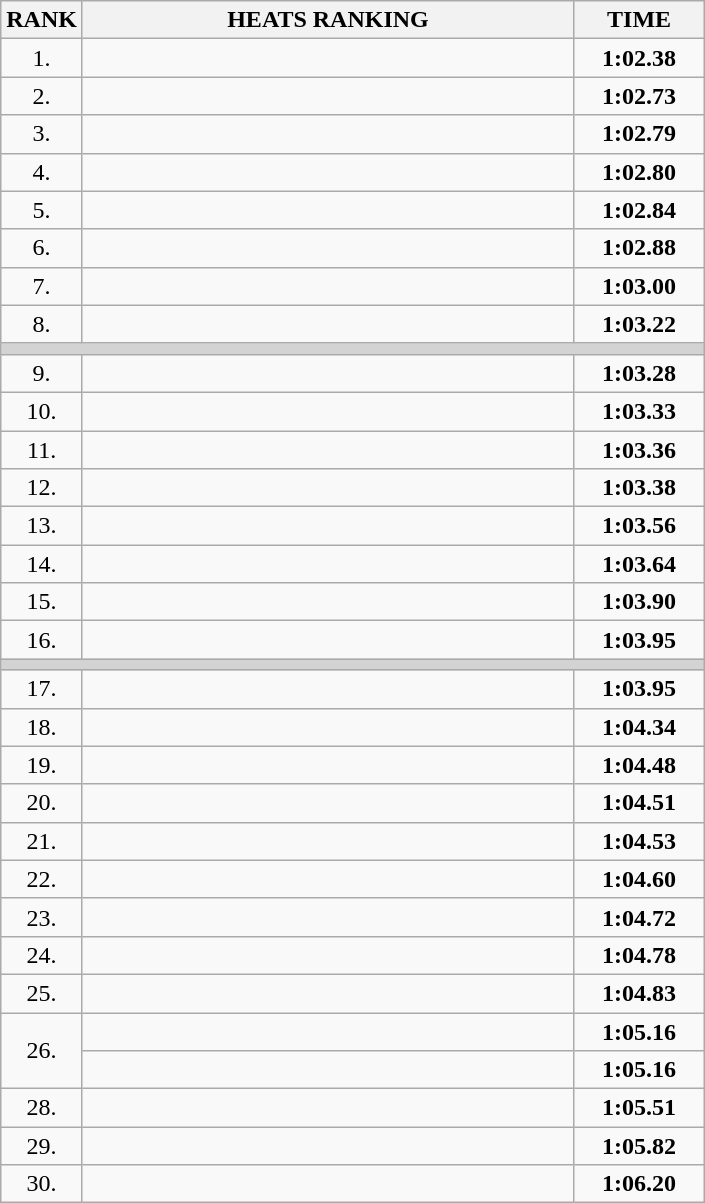<table class="wikitable">
<tr>
<th>RANK</th>
<th style="width: 20em">HEATS RANKING</th>
<th style="width: 5em">TIME</th>
</tr>
<tr>
<td align="center">1.</td>
<td></td>
<td align="center"><strong>1:02.38</strong></td>
</tr>
<tr>
<td align="center">2.</td>
<td></td>
<td align="center"><strong>1:02.73</strong></td>
</tr>
<tr>
<td align="center">3.</td>
<td></td>
<td align="center"><strong>1:02.79</strong></td>
</tr>
<tr>
<td align="center">4.</td>
<td></td>
<td align="center"><strong>1:02.80</strong></td>
</tr>
<tr>
<td align="center">5.</td>
<td></td>
<td align="center"><strong>1:02.84</strong></td>
</tr>
<tr>
<td align="center">6.</td>
<td></td>
<td align="center"><strong>1:02.88</strong></td>
</tr>
<tr>
<td align="center">7.</td>
<td></td>
<td align="center"><strong>1:03.00</strong></td>
</tr>
<tr>
<td align="center">8.</td>
<td></td>
<td align="center"><strong>1:03.22</strong></td>
</tr>
<tr>
<td colspan=3 bgcolor=lightgray></td>
</tr>
<tr>
<td align="center">9.</td>
<td></td>
<td align="center"><strong>1:03.28</strong></td>
</tr>
<tr>
<td align="center">10.</td>
<td></td>
<td align="center"><strong>1:03.33</strong></td>
</tr>
<tr>
<td align="center">11.</td>
<td></td>
<td align="center"><strong>1:03.36</strong></td>
</tr>
<tr>
<td align="center">12.</td>
<td></td>
<td align="center"><strong>1:03.38</strong></td>
</tr>
<tr>
<td align="center">13.</td>
<td></td>
<td align="center"><strong>1:03.56</strong></td>
</tr>
<tr>
<td align="center">14.</td>
<td></td>
<td align="center"><strong>1:03.64</strong></td>
</tr>
<tr>
<td align="center">15.</td>
<td></td>
<td align="center"><strong>1:03.90</strong></td>
</tr>
<tr>
<td align="center">16.</td>
<td></td>
<td align="center"><strong>1:03.95</strong></td>
</tr>
<tr>
<td colspan=3 bgcolor=lightgray></td>
</tr>
<tr>
<td align="center">17.</td>
<td></td>
<td align="center"><strong>1:03.95</strong></td>
</tr>
<tr>
<td align="center">18.</td>
<td></td>
<td align="center"><strong>1:04.34</strong></td>
</tr>
<tr>
<td align="center">19.</td>
<td></td>
<td align="center"><strong>1:04.48</strong></td>
</tr>
<tr>
<td align="center">20.</td>
<td></td>
<td align="center"><strong>1:04.51</strong></td>
</tr>
<tr>
<td align="center">21.</td>
<td></td>
<td align="center"><strong>1:04.53</strong></td>
</tr>
<tr>
<td align="center">22.</td>
<td></td>
<td align="center"><strong>1:04.60</strong></td>
</tr>
<tr>
<td align="center">23.</td>
<td></td>
<td align="center"><strong>1:04.72</strong></td>
</tr>
<tr>
<td align="center">24.</td>
<td></td>
<td align="center"><strong>1:04.78</strong></td>
</tr>
<tr>
<td align="center">25.</td>
<td></td>
<td align="center"><strong>1:04.83</strong></td>
</tr>
<tr>
<td rowspan=2 align="center">26.</td>
<td></td>
<td align="center"><strong>1:05.16</strong></td>
</tr>
<tr>
<td></td>
<td align="center"><strong>1:05.16</strong></td>
</tr>
<tr>
<td align="center">28.</td>
<td></td>
<td align="center"><strong>1:05.51</strong></td>
</tr>
<tr>
<td align="center">29.</td>
<td></td>
<td align="center"><strong>1:05.82</strong></td>
</tr>
<tr>
<td align="center">30.</td>
<td></td>
<td align="center"><strong>1:06.20</strong></td>
</tr>
</table>
